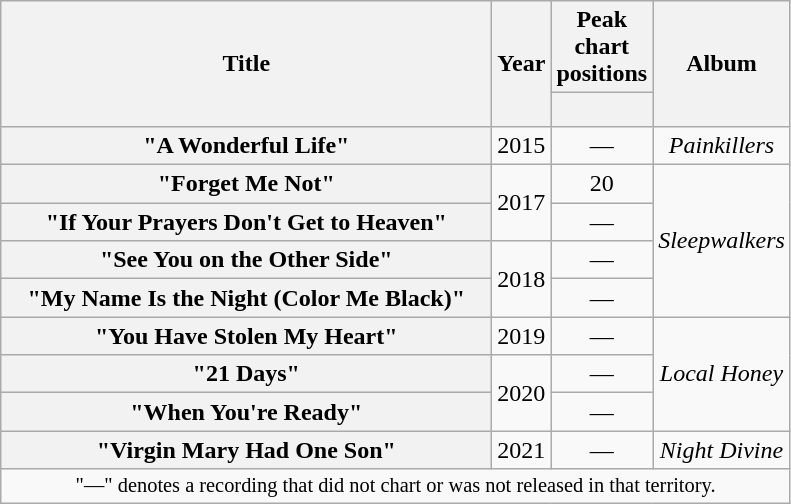<table class="wikitable plainrowheaders" style="text-align:center;">
<tr>
<th scope="col" rowspan="2" style="width:20em;">Title</th>
<th scope="col" rowspan="2" style="width:1em;">Year</th>
<th scope="col">Peak chart positions</th>
<th scope="col" rowspan="2">Album</th>
</tr>
<tr>
<th scope="col" style="width:3em;font-size:85%;"><br></th>
</tr>
<tr>
<th scope="row">"A Wonderful Life"</th>
<td>2015</td>
<td>—</td>
<td><em>Painkillers</em></td>
</tr>
<tr>
<th scope="row">"Forget Me Not"</th>
<td rowspan="2">2017</td>
<td>20</td>
<td rowspan="4"><em>Sleepwalkers</em></td>
</tr>
<tr>
<th scope="row">"If Your Prayers Don't Get to Heaven"</th>
<td>—</td>
</tr>
<tr>
<th scope="row">"See You on the Other Side"</th>
<td rowspan="2">2018</td>
<td>—</td>
</tr>
<tr>
<th scope="row">"My Name Is the Night (Color Me Black)"</th>
<td>—</td>
</tr>
<tr>
<th scope="row">"You Have Stolen My Heart"</th>
<td>2019</td>
<td>—</td>
<td rowspan="3"><em>Local Honey</em></td>
</tr>
<tr>
<th scope="row">"21 Days"</th>
<td rowspan="2">2020</td>
<td>—</td>
</tr>
<tr>
<th scope="row">"When You're Ready"</th>
<td>—</td>
</tr>
<tr>
<th scope="row">"Virgin Mary Had One Son"</th>
<td>2021</td>
<td>—</td>
<td><em>Night Divine</em></td>
</tr>
<tr>
<td colspan="20" style="font-size:85%;">"—" denotes a recording that did not chart or was not released in that territory.</td>
</tr>
</table>
